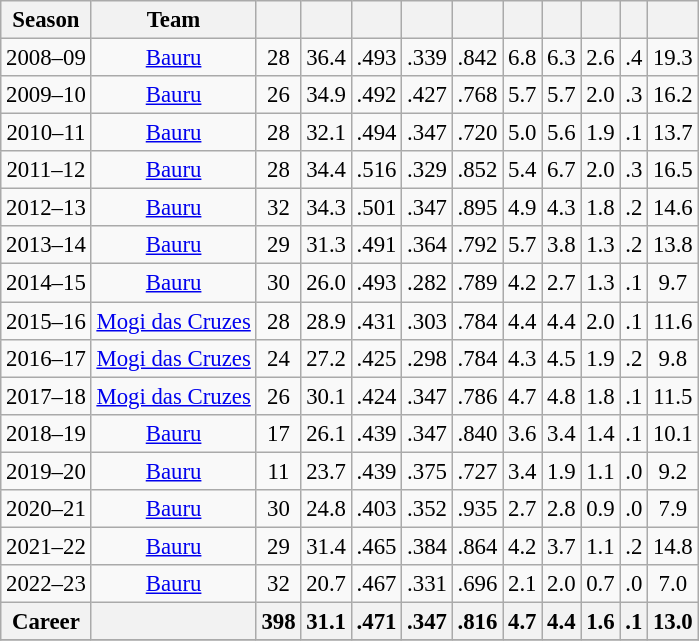<table class="wikitable sortable" style="font-size:95%; text-align:center;">
<tr>
<th>Season</th>
<th>Team</th>
<th></th>
<th></th>
<th></th>
<th></th>
<th></th>
<th></th>
<th></th>
<th></th>
<th></th>
<th></th>
</tr>
<tr>
<td>2008–09</td>
<td><a href='#'>Bauru</a></td>
<td>28</td>
<td>36.4</td>
<td>.493</td>
<td>.339</td>
<td>.842</td>
<td>6.8</td>
<td>6.3</td>
<td>2.6</td>
<td>.4</td>
<td>19.3</td>
</tr>
<tr>
<td>2009–10</td>
<td><a href='#'>Bauru</a></td>
<td>26</td>
<td>34.9</td>
<td>.492</td>
<td>.427</td>
<td>.768</td>
<td>5.7</td>
<td>5.7</td>
<td>2.0</td>
<td>.3</td>
<td>16.2</td>
</tr>
<tr>
<td>2010–11</td>
<td><a href='#'>Bauru</a></td>
<td>28</td>
<td>32.1</td>
<td>.494</td>
<td>.347</td>
<td>.720</td>
<td>5.0</td>
<td>5.6</td>
<td>1.9</td>
<td>.1</td>
<td>13.7</td>
</tr>
<tr>
<td>2011–12</td>
<td><a href='#'>Bauru</a></td>
<td>28</td>
<td>34.4</td>
<td>.516</td>
<td>.329</td>
<td>.852</td>
<td>5.4</td>
<td>6.7</td>
<td>2.0</td>
<td>.3</td>
<td>16.5</td>
</tr>
<tr>
<td>2012–13</td>
<td><a href='#'>Bauru</a></td>
<td>32</td>
<td>34.3</td>
<td>.501</td>
<td>.347</td>
<td>.895</td>
<td>4.9</td>
<td>4.3</td>
<td>1.8</td>
<td>.2</td>
<td>14.6</td>
</tr>
<tr>
<td>2013–14</td>
<td><a href='#'>Bauru</a></td>
<td>29</td>
<td>31.3</td>
<td>.491</td>
<td>.364</td>
<td>.792</td>
<td>5.7</td>
<td>3.8</td>
<td>1.3</td>
<td>.2</td>
<td>13.8</td>
</tr>
<tr>
<td>2014–15</td>
<td><a href='#'>Bauru</a></td>
<td>30</td>
<td>26.0</td>
<td>.493</td>
<td>.282</td>
<td>.789</td>
<td>4.2</td>
<td>2.7</td>
<td>1.3</td>
<td>.1</td>
<td>9.7</td>
</tr>
<tr>
<td>2015–16</td>
<td><a href='#'>Mogi das Cruzes</a></td>
<td>28</td>
<td>28.9</td>
<td>.431</td>
<td>.303</td>
<td>.784</td>
<td>4.4</td>
<td>4.4</td>
<td>2.0</td>
<td>.1</td>
<td>11.6</td>
</tr>
<tr>
<td>2016–17</td>
<td><a href='#'>Mogi das Cruzes</a></td>
<td>24</td>
<td>27.2</td>
<td>.425</td>
<td>.298</td>
<td>.784</td>
<td>4.3</td>
<td>4.5</td>
<td>1.9</td>
<td>.2</td>
<td>9.8</td>
</tr>
<tr>
<td>2017–18</td>
<td><a href='#'>Mogi das Cruzes</a></td>
<td>26</td>
<td>30.1</td>
<td>.424</td>
<td>.347</td>
<td>.786</td>
<td>4.7</td>
<td>4.8</td>
<td>1.8</td>
<td>.1</td>
<td>11.5</td>
</tr>
<tr>
<td>2018–19</td>
<td><a href='#'>Bauru</a></td>
<td>17</td>
<td>26.1</td>
<td>.439</td>
<td>.347</td>
<td>.840</td>
<td>3.6</td>
<td>3.4</td>
<td>1.4</td>
<td>.1</td>
<td>10.1</td>
</tr>
<tr>
<td>2019–20</td>
<td><a href='#'>Bauru</a></td>
<td>11</td>
<td>23.7</td>
<td>.439</td>
<td>.375</td>
<td>.727</td>
<td>3.4</td>
<td>1.9</td>
<td>1.1</td>
<td>.0</td>
<td>9.2</td>
</tr>
<tr>
<td>2020–21</td>
<td><a href='#'>Bauru</a></td>
<td>30</td>
<td>24.8</td>
<td>.403</td>
<td>.352</td>
<td>.935</td>
<td>2.7</td>
<td>2.8</td>
<td>0.9</td>
<td>.0</td>
<td>7.9</td>
</tr>
<tr>
<td>2021–22</td>
<td><a href='#'>Bauru</a></td>
<td>29</td>
<td>31.4</td>
<td>.465</td>
<td>.384</td>
<td>.864</td>
<td>4.2</td>
<td>3.7</td>
<td>1.1</td>
<td>.2</td>
<td>14.8</td>
</tr>
<tr>
<td>2022–23</td>
<td><a href='#'>Bauru</a></td>
<td>32</td>
<td>20.7</td>
<td>.467</td>
<td>.331</td>
<td>.696</td>
<td>2.1</td>
<td>2.0</td>
<td>0.7</td>
<td>.0</td>
<td>7.0</td>
</tr>
<tr>
<th><strong>Career</strong></th>
<th></th>
<th>398</th>
<th>31.1</th>
<th>.471</th>
<th>.347</th>
<th>.816</th>
<th>4.7</th>
<th>4.4</th>
<th>1.6</th>
<th>.1</th>
<th>13.0</th>
</tr>
<tr>
</tr>
</table>
